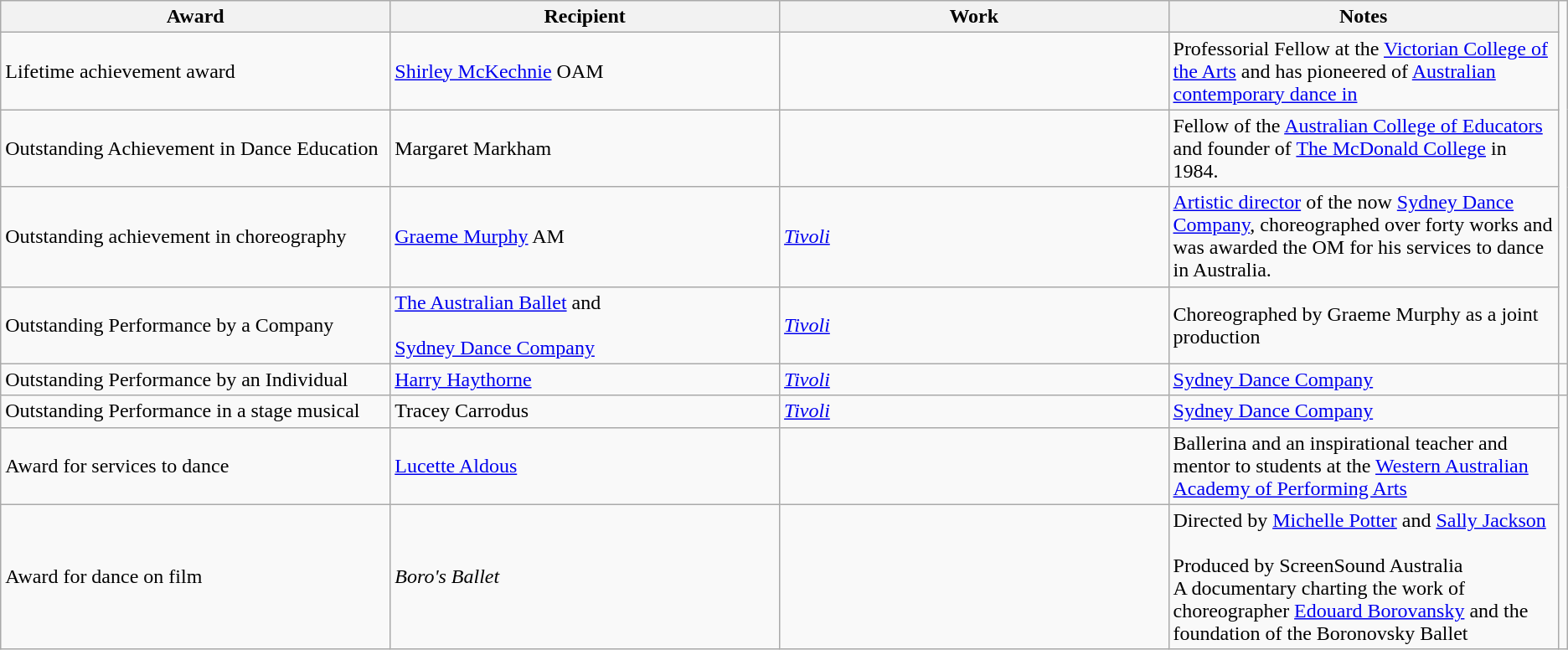<table class="wikitable">
<tr>
<th width="25%">Award</th>
<th width="25%">Recipient</th>
<th width="25%">Work</th>
<th width="25%">Notes</th>
</tr>
<tr>
<td>Lifetime achievement award</td>
<td><a href='#'>Shirley McKechnie</a> OAM</td>
<td></td>
<td>Professorial Fellow at the <a href='#'>Victorian College of the Arts</a> and has pioneered of <a href='#'>Australian contemporary dance in</a></td>
</tr>
<tr>
<td>Outstanding Achievement in Dance Education</td>
<td>Margaret Markham</td>
<td></td>
<td>Fellow of the <a href='#'>Australian College of Educators</a> and founder of <a href='#'>The McDonald College</a> in 1984.</td>
</tr>
<tr>
<td>Outstanding achievement in choreography</td>
<td><a href='#'>Graeme Murphy</a> AM</td>
<td><a href='#'><em>Tivoli</em></a></td>
<td><a href='#'>Artistic director</a> of the now <a href='#'>Sydney Dance Company</a>, choreographed over forty works and was awarded the OM for his services to dance in Australia.</td>
</tr>
<tr>
<td>Outstanding Performance by a Company</td>
<td><a href='#'>The Australian Ballet</a> and <br><br><a href='#'>Sydney Dance Company</a></td>
<td><a href='#'><em>Tivoli</em></a></td>
<td>Choreographed by Graeme Murphy as a joint production</td>
</tr>
<tr>
<td>Outstanding Performance by an Individual</td>
<td><a href='#'>Harry Haythorne</a></td>
<td><em><a href='#'>Tivoli</a></em></td>
<td><a href='#'>Sydney Dance Company</a></td>
<td></td>
</tr>
<tr>
<td>Outstanding Performance in a stage musical</td>
<td>Tracey Carrodus</td>
<td><em><a href='#'>Tivoli</a></em></td>
<td><a href='#'>Sydney Dance Company</a></td>
</tr>
<tr>
<td>Award for services to dance</td>
<td><a href='#'>Lucette Aldous</a></td>
<td></td>
<td>Ballerina and an inspirational teacher and mentor to students at the <a href='#'>Western Australian Academy of Performing Arts</a></td>
</tr>
<tr>
<td>Award for dance on film</td>
<td><em>Boro's Ballet</em></td>
<td></td>
<td>Directed by <a href='#'>Michelle Potter</a> and <a href='#'>Sally Jackson</a><br><br>Produced by ScreenSound Australia<br>
A documentary charting the work of choreographer <a href='#'>Edouard Borovansky</a> and the foundation of the Boronovsky Ballet</td>
</tr>
</table>
